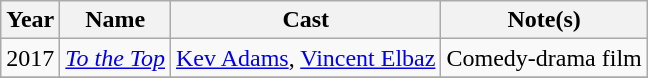<table class="wikitable">
<tr>
<th>Year</th>
<th>Name</th>
<th>Cast</th>
<th>Note(s)</th>
</tr>
<tr>
<td>2017</td>
<td><em><a href='#'>To the Top</a></em></td>
<td><a href='#'>Kev Adams</a>, <a href='#'>Vincent Elbaz</a></td>
<td>Comedy-drama film</td>
</tr>
<tr>
</tr>
</table>
